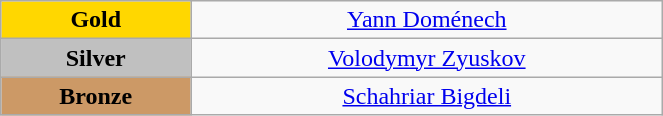<table class="wikitable" style="text-align:center; " width="35%">
<tr>
<td bgcolor="gold"><strong>Gold</strong></td>
<td><a href='#'>Yann Doménech</a><br>  <small><em></em></small></td>
</tr>
<tr>
<td bgcolor="silver"><strong>Silver</strong></td>
<td><a href='#'>Volodymyr Zyuskov</a><br>  <small><em></em></small></td>
</tr>
<tr>
<td bgcolor="CC9966"><strong>Bronze</strong></td>
<td><a href='#'>Schahriar Bigdeli</a><br>  <small><em></em></small></td>
</tr>
</table>
